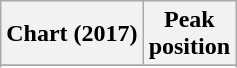<table class="wikitable sortable plainrowheaders" style="text-align:center">
<tr>
<th scope="col">Chart (2017)</th>
<th scope="col">Peak<br> position</th>
</tr>
<tr>
</tr>
<tr>
</tr>
</table>
